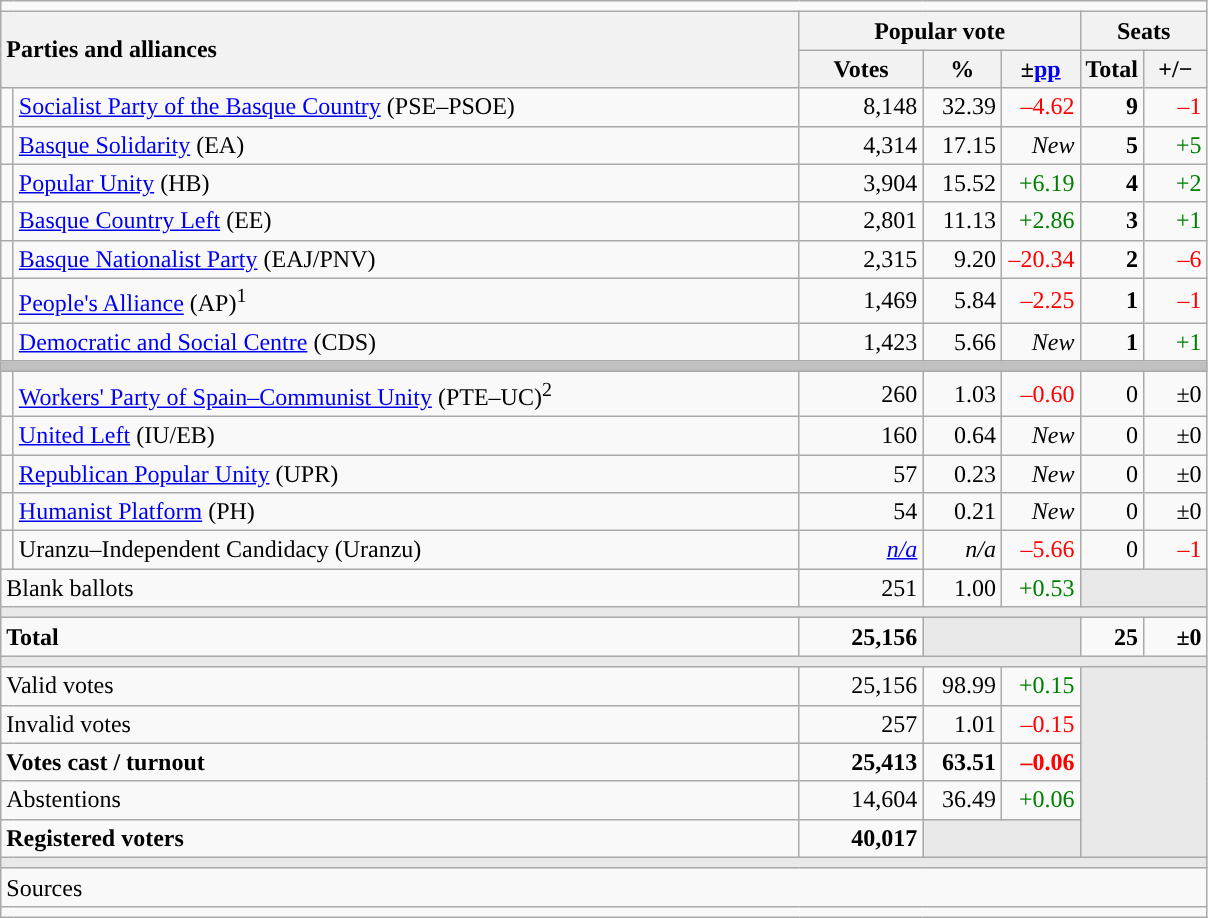<table class="wikitable" style="text-align:right;">
<tr>
<td colspan="7"></td>
</tr>
<tr>
<th style="text-align:left;" rowspan="2" colspan="2" width="525">Parties and alliances</th>
<th colspan="3">Popular vote</th>
<th colspan="2">Seats</th>
</tr>
<tr>
<th width="75">Votes</th>
<th width="45">%</th>
<th width="45">±<a href='#'>pp</a></th>
<th width="35">Total</th>
<th width="35">+/−</th>
</tr>
<tr>
<td width="1" style="color:inherit;background:"></td>
<td align="left"><a href='#'>Socialist Party of the Basque Country</a> (PSE–PSOE)</td>
<td>8,148</td>
<td>32.39</td>
<td style="color:red;">–4.62</td>
<td><strong>9</strong></td>
<td style="color:red;">–1</td>
</tr>
<tr>
<td style="color:inherit;background:"></td>
<td align="left"><a href='#'>Basque Solidarity</a> (EA)</td>
<td>4,314</td>
<td>17.15</td>
<td><em>New</em></td>
<td><strong>5</strong></td>
<td style="color:green;">+5</td>
</tr>
<tr>
<td style="color:inherit;background:"></td>
<td align="left"><a href='#'>Popular Unity</a> (HB)</td>
<td>3,904</td>
<td>15.52</td>
<td style="color:green;">+6.19</td>
<td><strong>4</strong></td>
<td style="color:green;">+2</td>
</tr>
<tr>
<td style="color:inherit;background:"></td>
<td align="left"><a href='#'>Basque Country Left</a> (EE)</td>
<td>2,801</td>
<td>11.13</td>
<td style="color:green;">+2.86</td>
<td><strong>3</strong></td>
<td style="color:green;">+1</td>
</tr>
<tr>
<td style="color:inherit;background:"></td>
<td align="left"><a href='#'>Basque Nationalist Party</a> (EAJ/PNV)</td>
<td>2,315</td>
<td>9.20</td>
<td style="color:red;">–20.34</td>
<td><strong>2</strong></td>
<td style="color:red;">–6</td>
</tr>
<tr>
<td style="color:inherit;background:"></td>
<td align="left"><a href='#'>People's Alliance</a> (AP)<sup>1</sup></td>
<td>1,469</td>
<td>5.84</td>
<td style="color:red;">–2.25</td>
<td><strong>1</strong></td>
<td style="color:red;">–1</td>
</tr>
<tr>
<td style="color:inherit;background:"></td>
<td align="left"><a href='#'>Democratic and Social Centre</a> (CDS)</td>
<td>1,423</td>
<td>5.66</td>
<td><em>New</em></td>
<td><strong>1</strong></td>
<td style="color:green;">+1</td>
</tr>
<tr>
<td colspan="7" bgcolor="#C0C0C0"></td>
</tr>
<tr>
<td style="color:inherit;background:"></td>
<td align="left"><a href='#'>Workers' Party of Spain–Communist Unity</a> (PTE–UC)<sup>2</sup></td>
<td>260</td>
<td>1.03</td>
<td style="color:red;">–0.60</td>
<td>0</td>
<td>±0</td>
</tr>
<tr>
<td style="color:inherit;background:"></td>
<td align="left"><a href='#'>United Left</a> (IU/EB)</td>
<td>160</td>
<td>0.64</td>
<td><em>New</em></td>
<td>0</td>
<td>±0</td>
</tr>
<tr>
<td style="color:inherit;background:"></td>
<td align="left"><a href='#'>Republican Popular Unity</a> (UPR)</td>
<td>57</td>
<td>0.23</td>
<td><em>New</em></td>
<td>0</td>
<td>±0</td>
</tr>
<tr>
<td style="color:inherit;background:"></td>
<td align="left"><a href='#'>Humanist Platform</a> (PH)</td>
<td>54</td>
<td>0.21</td>
<td><em>New</em></td>
<td>0</td>
<td>±0</td>
</tr>
<tr>
<td style="color:inherit;background:"></td>
<td align="left">Uranzu–Independent Candidacy (Uranzu)</td>
<td><em><a href='#'>n/a</a></em></td>
<td><em>n/a</em></td>
<td style="color:red;">–5.66</td>
<td>0</td>
<td style="color:red;">–1</td>
</tr>
<tr>
<td align="left" colspan="2">Blank ballots</td>
<td>251</td>
<td>1.00</td>
<td style="color:green;">+0.53</td>
<td bgcolor="#E9E9E9" colspan="2"></td>
</tr>
<tr>
<td colspan="7" bgcolor="#E9E9E9"></td>
</tr>
<tr style="font-weight:bold;">
<td align="left" colspan="2">Total</td>
<td>25,156</td>
<td bgcolor="#E9E9E9" colspan="2"></td>
<td>25</td>
<td>±0</td>
</tr>
<tr>
<td colspan="7" bgcolor="#E9E9E9"></td>
</tr>
<tr>
<td align="left" colspan="2">Valid votes</td>
<td>25,156</td>
<td>98.99</td>
<td style="color:green;">+0.15</td>
<td bgcolor="#E9E9E9" colspan="2" rowspan="5"></td>
</tr>
<tr>
<td align="left" colspan="2">Invalid votes</td>
<td>257</td>
<td>1.01</td>
<td style="color:red;">–0.15</td>
</tr>
<tr style="font-weight:bold;">
<td align="left" colspan="2">Votes cast / turnout</td>
<td>25,413</td>
<td>63.51</td>
<td style="color:red;">–0.06</td>
</tr>
<tr>
<td align="left" colspan="2">Abstentions</td>
<td>14,604</td>
<td>36.49</td>
<td style="color:green;">+0.06</td>
</tr>
<tr style="font-weight:bold;">
<td align="left" colspan="2">Registered voters</td>
<td>40,017</td>
<td bgcolor="#E9E9E9" colspan="2"></td>
</tr>
<tr>
<td colspan="7" bgcolor="#E9E9E9"></td>
</tr>
<tr>
<td align="left" colspan="7">Sources</td>
</tr>
<tr>
<td colspan="7" style="text-align:left; max-width:790px;"></td>
</tr>
</table>
